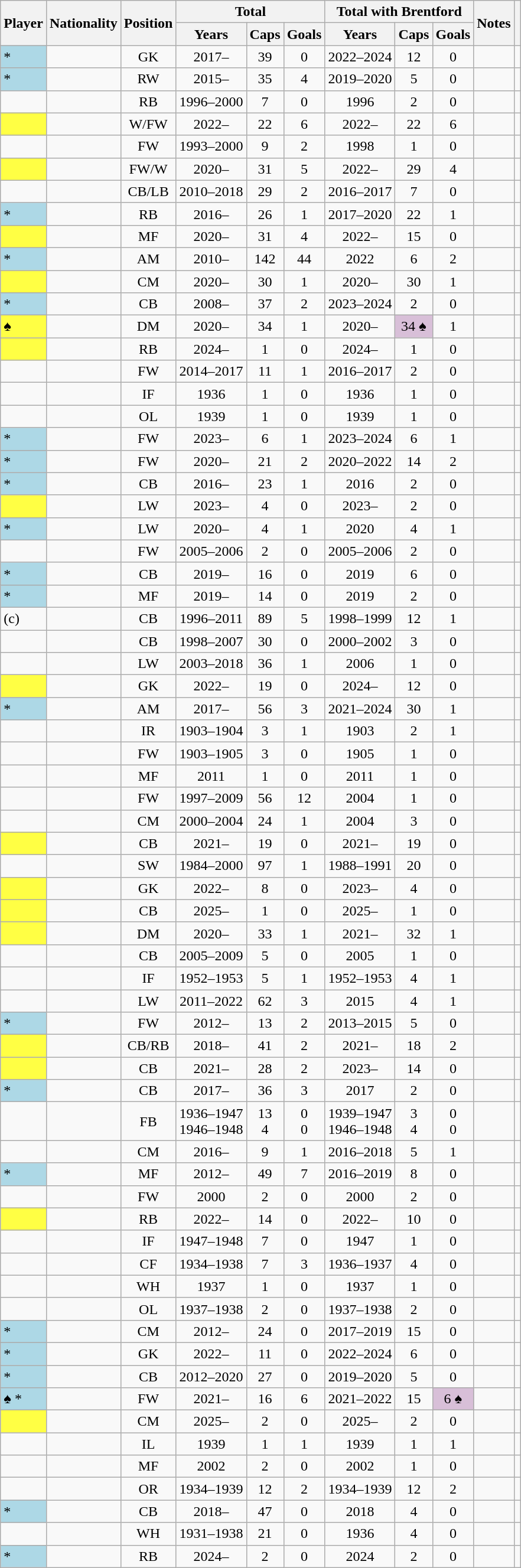<table style="text-align:center" class="wikitable sortable">
<tr>
<th rowspan="2">Player</th>
<th rowspan="2">Nationality</th>
<th rowspan="2">Position</th>
<th colspan="3">Total</th>
<th colspan="3">Total with Brentford</th>
<th rowspan="2">Notes</th>
<th rowspan="2"></th>
</tr>
<tr>
<th>Years</th>
<th>Caps</th>
<th>Goals</th>
<th>Years</th>
<th>Caps</th>
<th>Goals</th>
</tr>
<tr>
<td style="text-align:left; background:lightblue;"> *</td>
<td style="text-align:left;"></td>
<td>GK</td>
<td>2017–</td>
<td>39</td>
<td>0</td>
<td>2022–2024</td>
<td>12</td>
<td>0</td>
<td></td>
<td></td>
</tr>
<tr>
<td style="text-align:left; background:lightblue;"> *</td>
<td style="text-align:left;"></td>
<td>RW</td>
<td>2015–</td>
<td>35</td>
<td>4</td>
<td>2019–2020</td>
<td>5</td>
<td>0</td>
<td></td>
<td></td>
</tr>
<tr>
<td style="text-align:left;"></td>
<td style="text-align:left;"></td>
<td>RB</td>
<td>1996–2000</td>
<td>7</td>
<td>0</td>
<td>1996</td>
<td>2</td>
<td>0</td>
<td></td>
<td></td>
</tr>
<tr>
<td style="text-align:left; background:#ff4;"> </td>
<td style="text-align:left;"></td>
<td>W/FW</td>
<td>2022–</td>
<td>22</td>
<td>6</td>
<td>2022–</td>
<td>22</td>
<td>6</td>
<td></td>
<td></td>
</tr>
<tr>
<td style="text-align:left;"></td>
<td style="text-align:left;"></td>
<td>FW</td>
<td>1993–2000</td>
<td>9</td>
<td>2</td>
<td>1998</td>
<td>1</td>
<td>0</td>
<td></td>
<td></td>
</tr>
<tr>
<td style="text-align:left; background:#ff4;"> </td>
<td style="text-align:left;"></td>
<td>FW/W</td>
<td>2020–</td>
<td>31</td>
<td>5</td>
<td>2022–</td>
<td>29</td>
<td>4</td>
<td></td>
<td></td>
</tr>
<tr>
<td style="text-align:left;"></td>
<td style="text-align:left;"></td>
<td>CB/LB</td>
<td>2010–2018</td>
<td>29</td>
<td>2</td>
<td>2016–2017</td>
<td>7</td>
<td>0</td>
<td></td>
<td></td>
</tr>
<tr>
<td style="text-align:left; background:lightblue;"> *</td>
<td style="text-align:left;"></td>
<td>RB</td>
<td>2016–</td>
<td>26</td>
<td>1</td>
<td>2017–2020</td>
<td>22</td>
<td>1</td>
<td></td>
<td></td>
</tr>
<tr>
<td style="text-align:left; background:#ff4;"> </td>
<td style="text-align:left;"></td>
<td>MF</td>
<td>2020–</td>
<td>31</td>
<td>4</td>
<td>2022–</td>
<td>15</td>
<td>0</td>
<td></td>
<td></td>
</tr>
<tr>
<td style="text-align:left; background:lightblue;"> *</td>
<td style="text-align:left;"></td>
<td>AM</td>
<td>2010–</td>
<td>142</td>
<td>44</td>
<td>2022</td>
<td>6</td>
<td>2</td>
<td></td>
<td></td>
</tr>
<tr>
<td style="text-align:left; background:#ff4;"> </td>
<td style="text-align:left;"></td>
<td>CM</td>
<td>2020–</td>
<td>30</td>
<td>1</td>
<td>2020–</td>
<td>30</td>
<td>1</td>
<td></td>
<td></td>
</tr>
<tr>
<td style="text-align:left; background:lightblue;"> *</td>
<td style="text-align:left;"></td>
<td>CB</td>
<td>2008–</td>
<td>37</td>
<td>2</td>
<td>2023–2024</td>
<td>2</td>
<td>0</td>
<td></td>
<td></td>
</tr>
<tr>
<td style="text-align:left; background:#ff4;"> ♠ </td>
<td style="text-align:left;"></td>
<td>DM</td>
<td>2020–</td>
<td>34</td>
<td>1</td>
<td>2020–</td>
<td style="background:thistle;">34 ♠</td>
<td>1</td>
<td></td>
<td></td>
</tr>
<tr>
<td style="text-align:left; background:#ff4;"> </td>
<td style="text-align:left;"></td>
<td>RB</td>
<td>2024–</td>
<td>1</td>
<td>0</td>
<td>2024–</td>
<td>1</td>
<td>0</td>
<td></td>
<td></td>
</tr>
<tr>
<td style="text-align:left;"></td>
<td style="text-align:left;"></td>
<td>FW</td>
<td>2014–2017</td>
<td>11</td>
<td>1</td>
<td>2016–2017</td>
<td>2</td>
<td>0</td>
<td></td>
<td></td>
</tr>
<tr>
<td style="text-align:left;"></td>
<td style="text-align:left;"></td>
<td>IF</td>
<td>1936</td>
<td>1</td>
<td>0</td>
<td>1936</td>
<td>1</td>
<td>0</td>
<td></td>
<td></td>
</tr>
<tr>
<td style="text-align:left;"></td>
<td style="text-align:left;"></td>
<td>OL</td>
<td>1939</td>
<td>1</td>
<td>0</td>
<td>1939</td>
<td>1</td>
<td>0</td>
<td></td>
<td></td>
</tr>
<tr>
<td style="text-align:left; background:lightblue;"> *</td>
<td style="text-align:left;"></td>
<td>FW</td>
<td>2023–</td>
<td>6</td>
<td>1</td>
<td>2023–2024</td>
<td>6</td>
<td>1</td>
<td></td>
<td></td>
</tr>
<tr>
<td style="text-align:left; background:lightblue;"> *</td>
<td style="text-align:left;"></td>
<td>FW</td>
<td>2020–</td>
<td>21</td>
<td>2</td>
<td>2020–2022</td>
<td>14</td>
<td>2</td>
<td></td>
<td></td>
</tr>
<tr>
<td style="text-align:left; background:lightblue;"> *</td>
<td style="text-align:left;"></td>
<td>CB</td>
<td>2016–</td>
<td>23</td>
<td>1</td>
<td>2016</td>
<td>2</td>
<td>0</td>
<td></td>
<td></td>
</tr>
<tr>
<td style="text-align:left; background:#ff4;"> </td>
<td style="text-align:left;"></td>
<td>LW</td>
<td>2023–</td>
<td>4</td>
<td>0</td>
<td>2023–</td>
<td>2</td>
<td>0</td>
<td></td>
<td></td>
</tr>
<tr>
<td style="text-align:left; background:lightblue;"> *</td>
<td style="text-align:left;"></td>
<td>LW</td>
<td>2020–</td>
<td>4</td>
<td>1</td>
<td>2020</td>
<td>4</td>
<td>1</td>
<td></td>
<td></td>
</tr>
<tr>
<td style="text-align:left;"></td>
<td style="text-align:left;"></td>
<td>FW</td>
<td>2005–2006</td>
<td>2</td>
<td>0</td>
<td>2005–2006</td>
<td>2</td>
<td>0</td>
<td></td>
<td></td>
</tr>
<tr>
<td style="text-align:left; background:lightblue;"> *</td>
<td style="text-align:left;"></td>
<td>CB</td>
<td>2019–</td>
<td>16</td>
<td>0</td>
<td>2019</td>
<td>6</td>
<td>0</td>
<td></td>
<td></td>
</tr>
<tr>
<td style="text-align:left; background:lightblue;"> *</td>
<td style="text-align:left;"></td>
<td>MF</td>
<td>2019–</td>
<td>14</td>
<td>0</td>
<td>2019</td>
<td>2</td>
<td>0</td>
<td></td>
<td></td>
</tr>
<tr>
<td style="text-align:left;"> (c)</td>
<td style="text-align:left;"></td>
<td>CB</td>
<td>1996–2011</td>
<td>89</td>
<td>5</td>
<td>1998–1999</td>
<td>12</td>
<td>1</td>
<td></td>
<td></td>
</tr>
<tr>
<td style="text-align:left;"></td>
<td style="text-align:left;"></td>
<td>CB</td>
<td>1998–2007</td>
<td>30</td>
<td>0</td>
<td>2000–2002</td>
<td>3</td>
<td>0</td>
<td></td>
<td></td>
</tr>
<tr>
<td style="text-align:left;"></td>
<td style="text-align:left;"></td>
<td>LW</td>
<td>2003–2018</td>
<td>36</td>
<td>1</td>
<td>2006</td>
<td>1</td>
<td>0</td>
<td></td>
<td></td>
</tr>
<tr>
<td style="text-align:left; background:#ff4;"> </td>
<td style="text-align:left;"></td>
<td>GK</td>
<td>2022–</td>
<td>19</td>
<td>0</td>
<td>2024–</td>
<td>12</td>
<td>0</td>
<td></td>
<td></td>
</tr>
<tr>
<td style="text-align:left; background:lightblue;"> *</td>
<td style="text-align:left;"></td>
<td>AM</td>
<td>2017–</td>
<td>56</td>
<td>3</td>
<td>2021–2024</td>
<td>30</td>
<td>1</td>
<td></td>
<td></td>
</tr>
<tr>
<td style="text-align:left;"></td>
<td style="text-align:left;"></td>
<td>IR</td>
<td>1903–1904</td>
<td>3</td>
<td>1</td>
<td>1903</td>
<td>2</td>
<td>1</td>
<td></td>
<td></td>
</tr>
<tr>
<td style="text-align:left;"></td>
<td style="text-align:left;"></td>
<td>FW</td>
<td>1903–1905</td>
<td>3</td>
<td>0</td>
<td>1905</td>
<td>1</td>
<td>0</td>
<td></td>
<td></td>
</tr>
<tr>
<td style="text-align:left;"></td>
<td style="text-align:left;"></td>
<td>MF</td>
<td>2011</td>
<td>1</td>
<td>0</td>
<td>2011</td>
<td>1</td>
<td>0</td>
<td></td>
<td></td>
</tr>
<tr>
<td style="text-align:left;"></td>
<td style="text-align:left;"></td>
<td>FW</td>
<td>1997–2009</td>
<td>56</td>
<td>12</td>
<td>2004</td>
<td>1</td>
<td>0</td>
<td></td>
<td></td>
</tr>
<tr>
<td style="text-align:left;"></td>
<td style="text-align:left;"></td>
<td>CM</td>
<td>2000–2004</td>
<td>24</td>
<td>1</td>
<td>2004</td>
<td>3</td>
<td>0</td>
<td></td>
<td></td>
</tr>
<tr>
<td style="text-align:left; background:#ff4;"> </td>
<td style="text-align:left;"></td>
<td>CB</td>
<td>2021–</td>
<td>19</td>
<td>0</td>
<td>2021–</td>
<td>19</td>
<td>0</td>
<td></td>
<td></td>
</tr>
<tr>
<td style="text-align:left;"></td>
<td style="text-align:left;"></td>
<td>SW</td>
<td>1984–2000</td>
<td>97</td>
<td>1</td>
<td>1988–1991</td>
<td>20</td>
<td>0</td>
<td></td>
<td></td>
</tr>
<tr>
<td style="text-align:left; background:#ff4;"> </td>
<td style="text-align:left;"></td>
<td>GK</td>
<td>2022–</td>
<td>8</td>
<td>0</td>
<td>2023–</td>
<td>4</td>
<td>0</td>
<td></td>
<td></td>
</tr>
<tr>
<td style="text-align:left; background:#ff4;"> </td>
<td style="text-align:left;"></td>
<td>CB</td>
<td>2025–</td>
<td>1</td>
<td>0</td>
<td>2025–</td>
<td>1</td>
<td>0</td>
<td></td>
<td></td>
</tr>
<tr>
<td style="text-align:left; background:#ff4;"> </td>
<td style="text-align:left;"></td>
<td>DM</td>
<td>2020–</td>
<td>33</td>
<td>1</td>
<td>2021–</td>
<td>32</td>
<td>1</td>
<td></td>
<td></td>
</tr>
<tr>
<td style="text-align:left;"></td>
<td style="text-align:left;"></td>
<td>CB</td>
<td>2005–2009</td>
<td>5</td>
<td>0</td>
<td>2005</td>
<td>1</td>
<td>0</td>
<td></td>
<td></td>
</tr>
<tr>
<td style="text-align:left;"></td>
<td style="text-align:left;"></td>
<td>IF</td>
<td>1952–1953</td>
<td>5</td>
<td>1</td>
<td>1952–1953</td>
<td>4</td>
<td>1</td>
<td></td>
<td></td>
</tr>
<tr>
<td style="text-align:left;"></td>
<td style="text-align:left;"></td>
<td>LW</td>
<td>2011–2022</td>
<td>62</td>
<td>3</td>
<td>2015</td>
<td>4</td>
<td>1</td>
<td></td>
<td></td>
</tr>
<tr>
<td style="text-align:left; background:lightblue;"> *</td>
<td style="text-align:left;"></td>
<td>FW</td>
<td>2012–</td>
<td>13</td>
<td>2</td>
<td>2013–2015</td>
<td>5</td>
<td>0</td>
<td></td>
<td></td>
</tr>
<tr>
<td style="text-align:left; background:#ff4;"> </td>
<td style="text-align:left;"></td>
<td>CB/RB</td>
<td>2018–</td>
<td>41</td>
<td>2</td>
<td>2021–</td>
<td>18</td>
<td>2</td>
<td></td>
<td></td>
</tr>
<tr>
<td style="text-align:left; background:#ff4;"> </td>
<td style="text-align:left;"></td>
<td>CB</td>
<td>2021–</td>
<td>28</td>
<td>2</td>
<td>2023–</td>
<td>14</td>
<td>0</td>
<td></td>
<td></td>
</tr>
<tr>
<td style="text-align:left; background:lightblue;"> *</td>
<td style="text-align:left;"></td>
<td>CB</td>
<td>2017–</td>
<td>36</td>
<td>3</td>
<td>2017</td>
<td>2</td>
<td>0</td>
<td></td>
<td></td>
</tr>
<tr>
<td style="text-align:left;"></td>
<td style="text-align:left;"><br></td>
<td>FB</td>
<td>1936–1947<br>1946–1948</td>
<td>13<br>4</td>
<td>0<br>0</td>
<td>1939–1947<br>1946–1948</td>
<td>3<br>4</td>
<td>0<br>0</td>
<td><br></td>
<td><br></td>
</tr>
<tr>
<td style="text-align:left;"></td>
<td style="text-align:left;"></td>
<td>CM</td>
<td>2016–</td>
<td>9</td>
<td>1</td>
<td>2016–2018</td>
<td>5</td>
<td>1</td>
<td></td>
<td></td>
</tr>
<tr>
<td style="text-align:left; background:lightblue;"> *</td>
<td style="text-align:left;"></td>
<td>MF</td>
<td>2012–</td>
<td>49</td>
<td>7</td>
<td>2016–2019</td>
<td>8</td>
<td>0</td>
<td></td>
<td></td>
</tr>
<tr>
<td style="text-align:left;"></td>
<td style="text-align:left;"></td>
<td>FW</td>
<td>2000</td>
<td>2</td>
<td>0</td>
<td>2000</td>
<td>2</td>
<td>0</td>
<td></td>
<td></td>
</tr>
<tr>
<td style="text-align:left; background:#ff4;"> </td>
<td style="text-align:left;"></td>
<td>RB</td>
<td>2022–</td>
<td>14</td>
<td>0</td>
<td>2022–</td>
<td>10</td>
<td>0</td>
<td></td>
<td></td>
</tr>
<tr>
<td style="text-align:left;"></td>
<td style="text-align:left;"></td>
<td>IF</td>
<td>1947–1948</td>
<td>7</td>
<td>0</td>
<td>1947</td>
<td>1</td>
<td>0</td>
<td></td>
<td></td>
</tr>
<tr>
<td style="text-align:left;"></td>
<td style="text-align:left;"></td>
<td>CF</td>
<td>1934–1938</td>
<td>7</td>
<td>3</td>
<td>1936–1937</td>
<td>4</td>
<td>0</td>
<td></td>
<td></td>
</tr>
<tr>
<td style="text-align:left;"></td>
<td style="text-align:left;"></td>
<td>WH</td>
<td>1937</td>
<td>1</td>
<td>0</td>
<td>1937</td>
<td>1</td>
<td>0</td>
<td></td>
<td></td>
</tr>
<tr>
<td style="text-align:left;"></td>
<td style="text-align:left;"></td>
<td>OL</td>
<td>1937–1938</td>
<td>2</td>
<td>0</td>
<td>1937–1938</td>
<td>2</td>
<td>0</td>
<td></td>
<td></td>
</tr>
<tr>
<td style="text-align:left; background:lightblue;"> *</td>
<td style="text-align:left;"></td>
<td>CM</td>
<td>2012–</td>
<td>24</td>
<td>0</td>
<td>2017–2019</td>
<td>15</td>
<td>0</td>
<td></td>
<td></td>
</tr>
<tr>
<td style="text-align:left; background:lightblue;"> *</td>
<td style="text-align:left;"></td>
<td>GK</td>
<td>2022–</td>
<td>11</td>
<td>0</td>
<td>2022–2024</td>
<td>6</td>
<td>0</td>
<td></td>
<td></td>
</tr>
<tr>
<td style="text-align:left; background:lightblue;"> *</td>
<td style="text-align:left;"></td>
<td>CB</td>
<td>2012–2020</td>
<td>27</td>
<td>0</td>
<td>2019–2020</td>
<td>5</td>
<td>0</td>
<td></td>
<td></td>
</tr>
<tr>
<td style="text-align:left; background:lightblue;"> ♠ *</td>
<td style="text-align:left;"></td>
<td>FW</td>
<td>2021–</td>
<td>16</td>
<td>6</td>
<td>2021–2022</td>
<td>15</td>
<td style="background:thistle;">6 ♠</td>
<td></td>
<td></td>
</tr>
<tr>
<td style="text-align:left; background:#ff4;"> </td>
<td style="text-align:left;"></td>
<td>CM</td>
<td>2025–</td>
<td>2</td>
<td>0</td>
<td>2025–</td>
<td>2</td>
<td>0</td>
<td></td>
<td></td>
</tr>
<tr>
<td style="text-align:left;"></td>
<td style="text-align:left;"></td>
<td>IL</td>
<td>1939</td>
<td>1</td>
<td>1</td>
<td>1939</td>
<td>1</td>
<td>1</td>
<td></td>
<td></td>
</tr>
<tr>
<td style="text-align:left;"></td>
<td style="text-align:left;"></td>
<td>MF</td>
<td>2002</td>
<td>2</td>
<td>0</td>
<td>2002</td>
<td>1</td>
<td>0</td>
<td></td>
<td></td>
</tr>
<tr>
<td style="text-align:left;"></td>
<td style="text-align:left;"></td>
<td>OR</td>
<td>1934–1939</td>
<td>12</td>
<td>2</td>
<td>1934–1939</td>
<td>12</td>
<td>2</td>
<td></td>
<td></td>
</tr>
<tr>
<td style="text-align:left; background:lightblue;"> *</td>
<td style="text-align:left;"></td>
<td>CB</td>
<td>2018–</td>
<td>47</td>
<td>0</td>
<td>2018</td>
<td>4</td>
<td>0</td>
<td></td>
<td></td>
</tr>
<tr>
<td style="text-align:left;"></td>
<td style="text-align:left;"></td>
<td>WH</td>
<td>1931–1938</td>
<td>21</td>
<td>0</td>
<td>1936</td>
<td>4</td>
<td>0</td>
<td></td>
<td></td>
</tr>
<tr>
<td style="text-align:left; background:lightblue;"> *</td>
<td style="text-align:left;"></td>
<td>RB</td>
<td>2024–</td>
<td>2</td>
<td>0</td>
<td>2024</td>
<td>2</td>
<td>0</td>
<td></td>
<td></td>
</tr>
</table>
